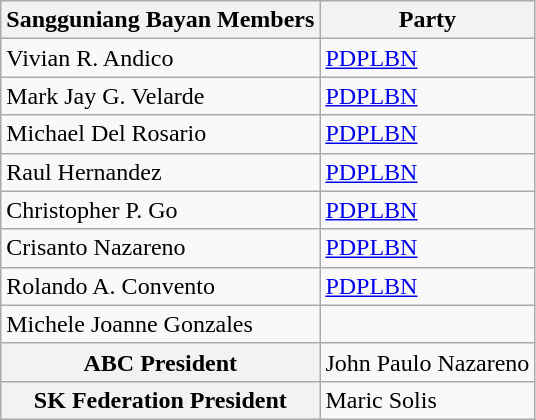<table class="wikitable">
<tr>
<th>Sangguniang Bayan Members</th>
<th>Party</th>
</tr>
<tr>
<td>Vivian R. Andico</td>
<td><a href='#'>PDPLBN</a></td>
</tr>
<tr>
<td>Mark Jay G. Velarde</td>
<td><a href='#'>PDPLBN</a></td>
</tr>
<tr>
<td>Michael Del Rosario</td>
<td><a href='#'>PDPLBN</a></td>
</tr>
<tr>
<td>Raul Hernandez</td>
<td><a href='#'>PDPLBN</a></td>
</tr>
<tr>
<td>Christopher P. Go</td>
<td><a href='#'>PDPLBN</a></td>
</tr>
<tr>
<td>Crisanto Nazareno</td>
<td><a href='#'>PDPLBN</a></td>
</tr>
<tr>
<td>Rolando A. Convento</td>
<td><a href='#'>PDPLBN</a></td>
</tr>
<tr>
<td>Michele Joanne Gonzales</td>
</tr>
<tr>
<th>ABC President</th>
<td>John Paulo Nazareno</td>
</tr>
<tr>
<th>SK Federation President</th>
<td>Maric Solis</td>
</tr>
</table>
